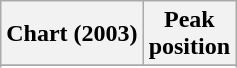<table class="wikitable plainrowheaders sortable" style="text-align:center;">
<tr>
<th scope="col">Chart (2003)</th>
<th scope="col">Peak<br>position</th>
</tr>
<tr>
</tr>
<tr>
</tr>
<tr>
</tr>
<tr>
</tr>
</table>
